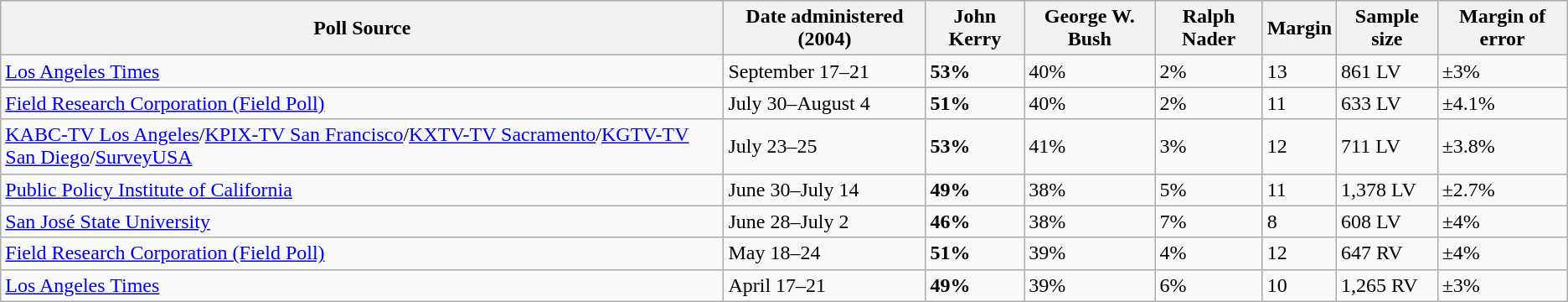<table class="wikitable">
<tr>
<th>Poll Source</th>
<th>Date administered (2004)</th>
<th>John Kerry</th>
<th>George W. Bush</th>
<th>Ralph Nader</th>
<th>Margin</th>
<th>Sample size</th>
<th>Margin of error</th>
</tr>
<tr>
<td><a href='#'>Los Angeles Times</a></td>
<td>September 17–21</td>
<td><strong>53%</strong></td>
<td>40%</td>
<td>2%</td>
<td>13</td>
<td>861 LV</td>
<td>±3%</td>
</tr>
<tr>
<td><a href='#'>Field Research Corporation (Field Poll)</a></td>
<td>July 30–August 4</td>
<td><strong>51%</strong></td>
<td>40%</td>
<td>2%</td>
<td>11</td>
<td>633 LV</td>
<td>±4.1%</td>
</tr>
<tr>
<td><a href='#'>KABC-TV Los Angeles</a>/<a href='#'>KPIX-TV San Francisco</a>/<a href='#'>KXTV-TV Sacramento</a>/<a href='#'>KGTV-TV San Diego</a>/<a href='#'>SurveyUSA</a></td>
<td>July 23–25</td>
<td><strong>53%</strong></td>
<td>41%</td>
<td>3%</td>
<td>12</td>
<td>711 LV</td>
<td>±3.8%</td>
</tr>
<tr>
<td><a href='#'>Public Policy Institute of California</a></td>
<td>June 30–July 14</td>
<td><strong>49%</strong></td>
<td>38%</td>
<td>5%</td>
<td>11</td>
<td>1,378 LV</td>
<td>±2.7%</td>
</tr>
<tr>
<td><a href='#'>San José State University</a></td>
<td>June 28–July 2</td>
<td><strong>46%</strong></td>
<td>38%</td>
<td>7%</td>
<td>8</td>
<td>608 LV</td>
<td>±4%</td>
</tr>
<tr>
<td><a href='#'>Field Research Corporation (Field Poll)</a></td>
<td>May 18–24</td>
<td><strong>51%</strong></td>
<td>39%</td>
<td>4%</td>
<td>12</td>
<td>647 RV</td>
<td>±4%</td>
</tr>
<tr>
<td><a href='#'>Los Angeles Times</a></td>
<td>April 17–21</td>
<td><strong>49%</strong></td>
<td>39%</td>
<td>6%</td>
<td>10</td>
<td>1,265 RV</td>
<td>±3%</td>
</tr>
</table>
